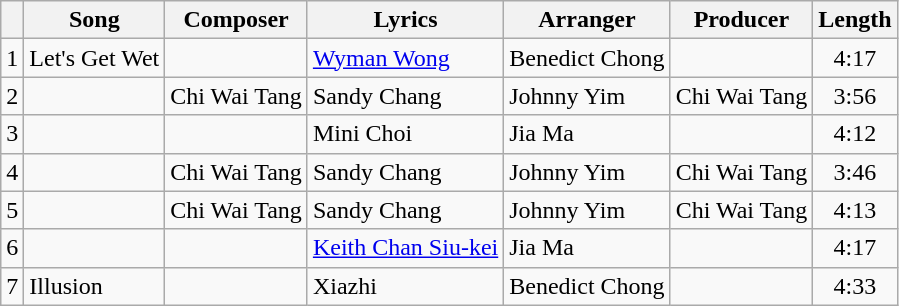<table class="wikitable sortable">
<tr>
<th></th>
<th>Song</th>
<th>Composer</th>
<th>Lyrics</th>
<th>Arranger</th>
<th>Producer</th>
<th>Length</th>
</tr>
<tr>
<td style="text-align: center;">1</td>
<td>Let's Get Wet</td>
<td></td>
<td><a href='#'>Wyman Wong</a></td>
<td>Benedict Chong</td>
<td></td>
<td style="text-align: center;">4:17</td>
</tr>
<tr>
<td style="text-align: center;">2</td>
<td></td>
<td>Chi Wai Tang</td>
<td>Sandy Chang</td>
<td>Johnny Yim</td>
<td>Chi Wai Tang</td>
<td style="text-align: center;">3:56</td>
</tr>
<tr>
<td style="text-align: center;">3</td>
<td></td>
<td></td>
<td>Mini Choi</td>
<td>Jia Ma</td>
<td></td>
<td style="text-align: center;">4:12</td>
</tr>
<tr>
<td style="text-align: center;">4</td>
<td></td>
<td>Chi Wai Tang</td>
<td>Sandy Chang</td>
<td>Johnny Yim</td>
<td>Chi Wai Tang</td>
<td style="text-align: center;">3:46</td>
</tr>
<tr>
<td style="text-align: center;">5</td>
<td></td>
<td>Chi Wai Tang</td>
<td>Sandy Chang</td>
<td>Johnny Yim</td>
<td>Chi Wai Tang</td>
<td style="text-align: center;">4:13</td>
</tr>
<tr>
<td style="text-align: center;">6</td>
<td></td>
<td></td>
<td><a href='#'>Keith Chan Siu-kei</a></td>
<td>Jia Ma</td>
<td></td>
<td style="text-align: center;">4:17</td>
</tr>
<tr>
<td style="text-align: center;">7</td>
<td>Illusion</td>
<td></td>
<td>Xiazhi</td>
<td>Benedict Chong</td>
<td></td>
<td style="text-align: center;">4:33</td>
</tr>
</table>
